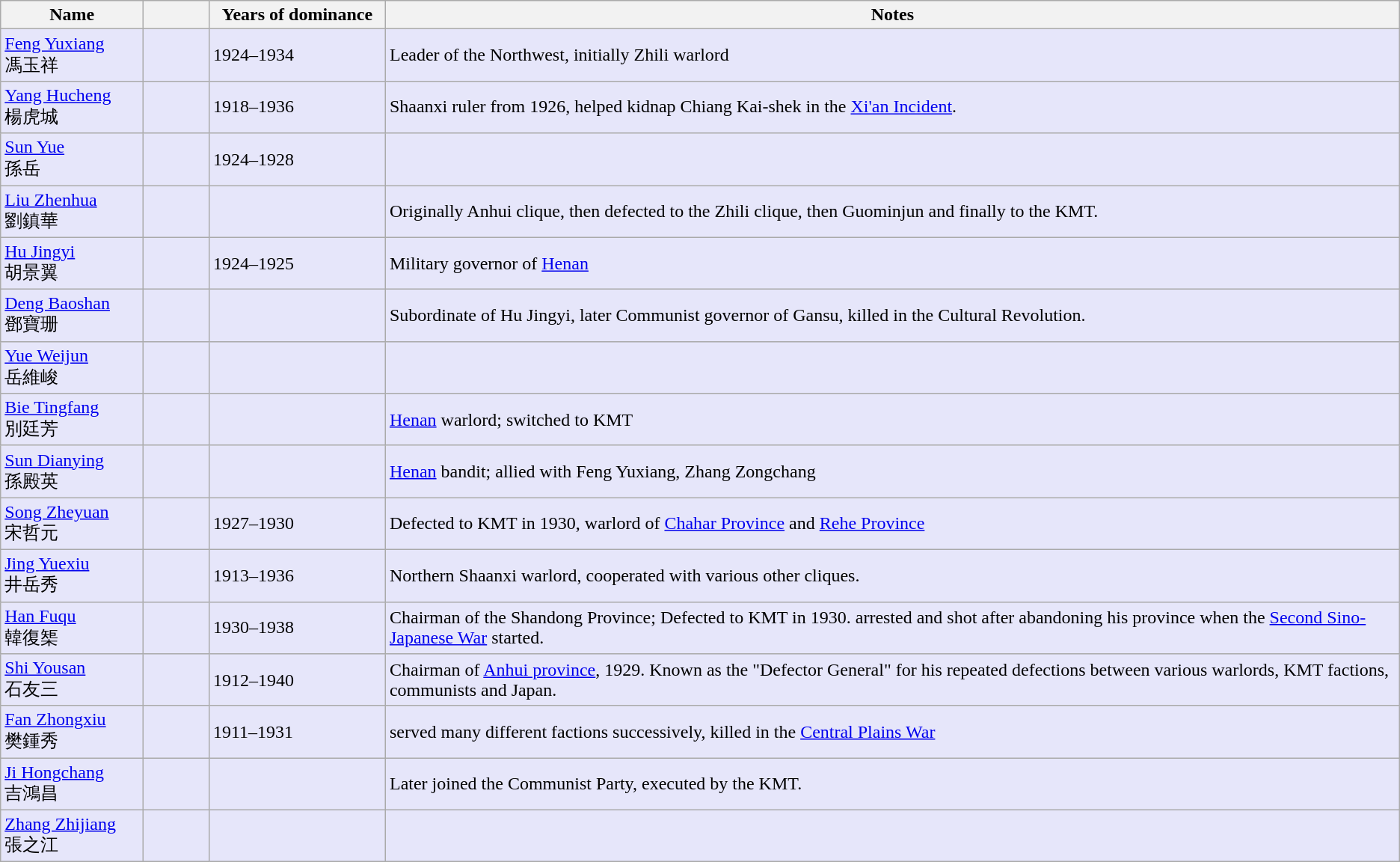<table class="wikitable">
<tr>
<th width=120px>Name</th>
<th width=51px></th>
<th width=150px>Years of dominance</th>
<th>Notes</th>
</tr>
<tr bgcolor=#E6E6FA>
<td><a href='#'>Feng Yuxiang</a><br>馮玉祥</td>
<td align=center></td>
<td>1924–1934</td>
<td>Leader of the Northwest, initially Zhili warlord</td>
</tr>
<tr bgcolor=#E6E6FA>
<td><a href='#'>Yang Hucheng</a><br>楊虎城</td>
<td align=center></td>
<td>1918–1936</td>
<td>Shaanxi ruler from 1926, helped kidnap Chiang Kai-shek in the <a href='#'>Xi'an Incident</a>.</td>
</tr>
<tr bgcolor=#E6E6FA>
<td><a href='#'>Sun Yue</a><br>孫岳</td>
<td align=center></td>
<td>1924–1928</td>
<td></td>
</tr>
<tr bgcolor=#E6E6FA>
<td><a href='#'>Liu Zhenhua</a><br>劉鎮華</td>
<td align=center></td>
<td></td>
<td>Originally Anhui clique, then defected to the Zhili clique, then Guominjun and finally to the KMT.</td>
</tr>
<tr bgcolor=#E6E6FA>
<td><a href='#'>Hu Jingyi</a><br>胡景翼</td>
<td align=center></td>
<td>1924–1925</td>
<td>Military governor of <a href='#'>Henan</a></td>
</tr>
<tr bgcolor=#E6E6FA>
<td><a href='#'>Deng Baoshan</a><br>鄧寶珊</td>
<td align=center></td>
<td></td>
<td>Subordinate of Hu Jingyi, later Communist governor of Gansu, killed in the Cultural Revolution.</td>
</tr>
<tr bgcolor=#E6E6FA>
<td><a href='#'>Yue Weijun</a><br>岳維峻</td>
<td align=center></td>
<td></td>
<td></td>
</tr>
<tr bgcolor=#E6E6FA>
<td><a href='#'>Bie Tingfang</a><br>別廷芳</td>
<td align=center></td>
<td></td>
<td><a href='#'>Henan</a> warlord; switched to KMT</td>
</tr>
<tr bgcolor=#E6E6FA>
<td><a href='#'>Sun Dianying</a><br>孫殿英</td>
<td align=center></td>
<td></td>
<td><a href='#'>Henan</a> bandit; allied with Feng Yuxiang, Zhang Zongchang</td>
</tr>
<tr bgcolor=#E6E6FA>
<td><a href='#'>Song Zheyuan</a><br>宋哲元</td>
<td align=center></td>
<td>1927–1930</td>
<td>Defected to KMT in 1930, warlord of <a href='#'>Chahar Province</a> and <a href='#'>Rehe Province</a></td>
</tr>
<tr bgcolor=#E6E6FA>
<td><a href='#'>Jing Yuexiu</a><br>井岳秀</td>
<td align=center></td>
<td>1913–1936</td>
<td>Northern Shaanxi warlord, cooperated with various other cliques.</td>
</tr>
<tr bgcolor=#E6E6FA>
<td><a href='#'>Han Fuqu</a><br>韓復榘</td>
<td align=center></td>
<td>1930–1938</td>
<td>Chairman of the Shandong Province; Defected to KMT in 1930. arrested and shot after abandoning his province when the <a href='#'>Second Sino-Japanese War</a> started.</td>
</tr>
<tr bgcolor=#E6E6FA>
<td><a href='#'>Shi Yousan</a><br>石友三</td>
<td align=center></td>
<td>1912–1940</td>
<td>Chairman of <a href='#'>Anhui province</a>, 1929. Known as the "Defector General" for his repeated defections between various warlords, KMT factions, communists and Japan.</td>
</tr>
<tr bgcolor=#E6E6FA>
<td><a href='#'>Fan Zhongxiu</a><br>樊鍾秀</td>
<td align=center></td>
<td>1911–1931</td>
<td>served many different factions successively, killed in the <a href='#'>Central Plains War</a></td>
</tr>
<tr bgcolor=#E6E6FA>
<td><a href='#'>Ji Hongchang</a><br>吉鴻昌</td>
<td align=center></td>
<td></td>
<td>Later joined the Communist Party, executed by the KMT.</td>
</tr>
<tr bgcolor=#E6E6FA>
<td><a href='#'>Zhang Zhijiang</a><br>張之江</td>
<td align=center></td>
<td></td>
<td></td>
</tr>
</table>
